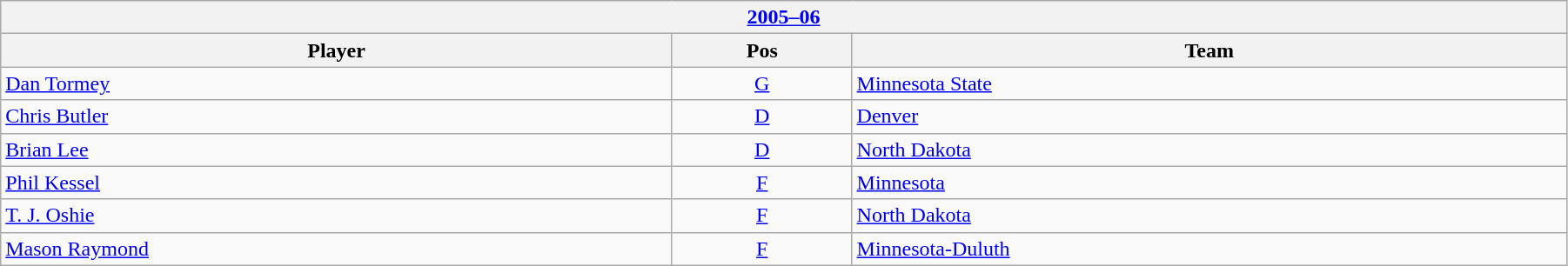<table class="wikitable" width=95%>
<tr>
<th colspan=3><a href='#'>2005–06</a></th>
</tr>
<tr>
<th>Player</th>
<th>Pos</th>
<th>Team</th>
</tr>
<tr>
<td><a href='#'>Dan Tormey</a></td>
<td align=center><a href='#'>G</a></td>
<td><a href='#'>Minnesota State</a></td>
</tr>
<tr>
<td><a href='#'>Chris Butler</a></td>
<td align=center><a href='#'>D</a></td>
<td><a href='#'>Denver</a></td>
</tr>
<tr>
<td><a href='#'>Brian Lee</a></td>
<td align=center><a href='#'>D</a></td>
<td><a href='#'>North Dakota</a></td>
</tr>
<tr>
<td><a href='#'>Phil Kessel</a></td>
<td align=center><a href='#'>F</a></td>
<td><a href='#'>Minnesota</a></td>
</tr>
<tr>
<td><a href='#'>T. J. Oshie</a></td>
<td align=center><a href='#'>F</a></td>
<td><a href='#'>North Dakota</a></td>
</tr>
<tr>
<td><a href='#'>Mason Raymond</a></td>
<td align=center><a href='#'>F</a></td>
<td><a href='#'>Minnesota-Duluth</a></td>
</tr>
</table>
